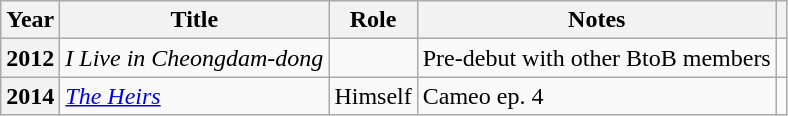<table class="wikitable plainrowheaders">
<tr>
<th>Year</th>
<th>Title</th>
<th>Role</th>
<th>Notes</th>
<th scope="col" class="unsortable"></th>
</tr>
<tr>
<th scope="row">2012</th>
<td><em>I Live in Cheongdam-dong</em></td>
<td></td>
<td>Pre-debut with other BtoB members</td>
<td></td>
</tr>
<tr>
<th scope="row">2014</th>
<td><em><a href='#'>The Heirs</a></em></td>
<td>Himself</td>
<td>Cameo ep. 4</td>
<td></td>
</tr>
</table>
